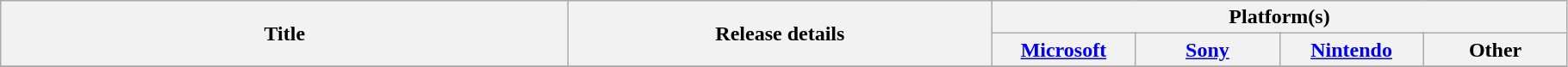<table class="wikitable plainrowheaders" style="text-align: center;">
<tr>
<th scope="col" rowspan="2" style="width: 27em;">Title</th>
<th scope="col" rowspan="2" style="width: 20em;">Release details</th>
<th scope="col" colspan="4">Platform(s)</th>
</tr>
<tr>
<th scope="col" style="width: 6.5em;"><a href='#'>Microsoft</a></th>
<th scope="col" style="width: 6.5em;"><a href='#'>Sony</a></th>
<th scope="col" style="width: 6.5em;"><a href='#'>Nintendo</a></th>
<th scope="col" style="width: 6.5em;">Other</th>
</tr>
<tr>
</tr>
</table>
